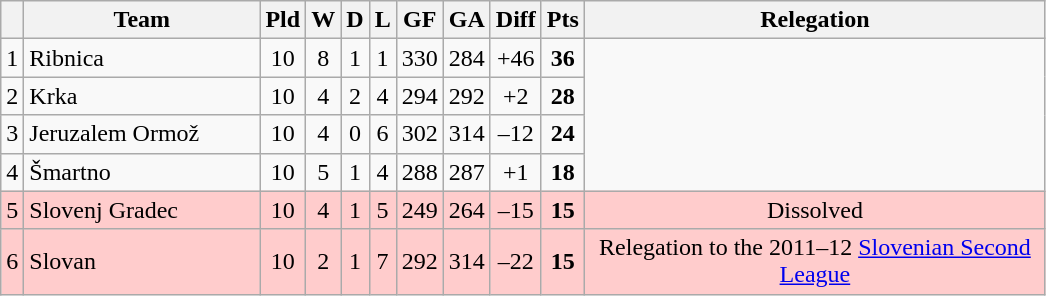<table class="wikitable sortable" style="text-align:center">
<tr>
<th></th>
<th width="150">Team</th>
<th>Pld</th>
<th>W</th>
<th>D</th>
<th>L</th>
<th>GF</th>
<th>GA</th>
<th>Diff</th>
<th>Pts</th>
<th width="300">Relegation</th>
</tr>
<tr>
<td>1</td>
<td align="left">Ribnica</td>
<td>10</td>
<td>8</td>
<td>1</td>
<td>1</td>
<td>330</td>
<td>284</td>
<td>+46</td>
<td><strong>36</strong></td>
</tr>
<tr>
<td>2</td>
<td align="left">Krka</td>
<td>10</td>
<td>4</td>
<td>2</td>
<td>4</td>
<td>294</td>
<td>292</td>
<td>+2</td>
<td><strong>28</strong></td>
</tr>
<tr>
<td>3</td>
<td align="left">Jeruzalem Ormož</td>
<td>10</td>
<td>4</td>
<td>0</td>
<td>6</td>
<td>302</td>
<td>314</td>
<td>–12</td>
<td><strong>24</strong></td>
</tr>
<tr>
<td>4</td>
<td align="left">Šmartno</td>
<td>10</td>
<td>5</td>
<td>1</td>
<td>4</td>
<td>288</td>
<td>287</td>
<td>+1</td>
<td><strong>18</strong></td>
</tr>
<tr style="background: #FFCCCC;">
<td>5</td>
<td align="left">Slovenj Gradec</td>
<td>10</td>
<td>4</td>
<td>1</td>
<td>5</td>
<td>249</td>
<td>264</td>
<td>–15</td>
<td><strong>15</strong></td>
<td>Dissolved</td>
</tr>
<tr style="background: #FFCCCC;">
<td>6</td>
<td align="left">Slovan</td>
<td>10</td>
<td>2</td>
<td>1</td>
<td>7</td>
<td>292</td>
<td>314</td>
<td>–22</td>
<td><strong>15</strong></td>
<td>Relegation to the 2011–12 <a href='#'>Slovenian Second League</a></td>
</tr>
</table>
